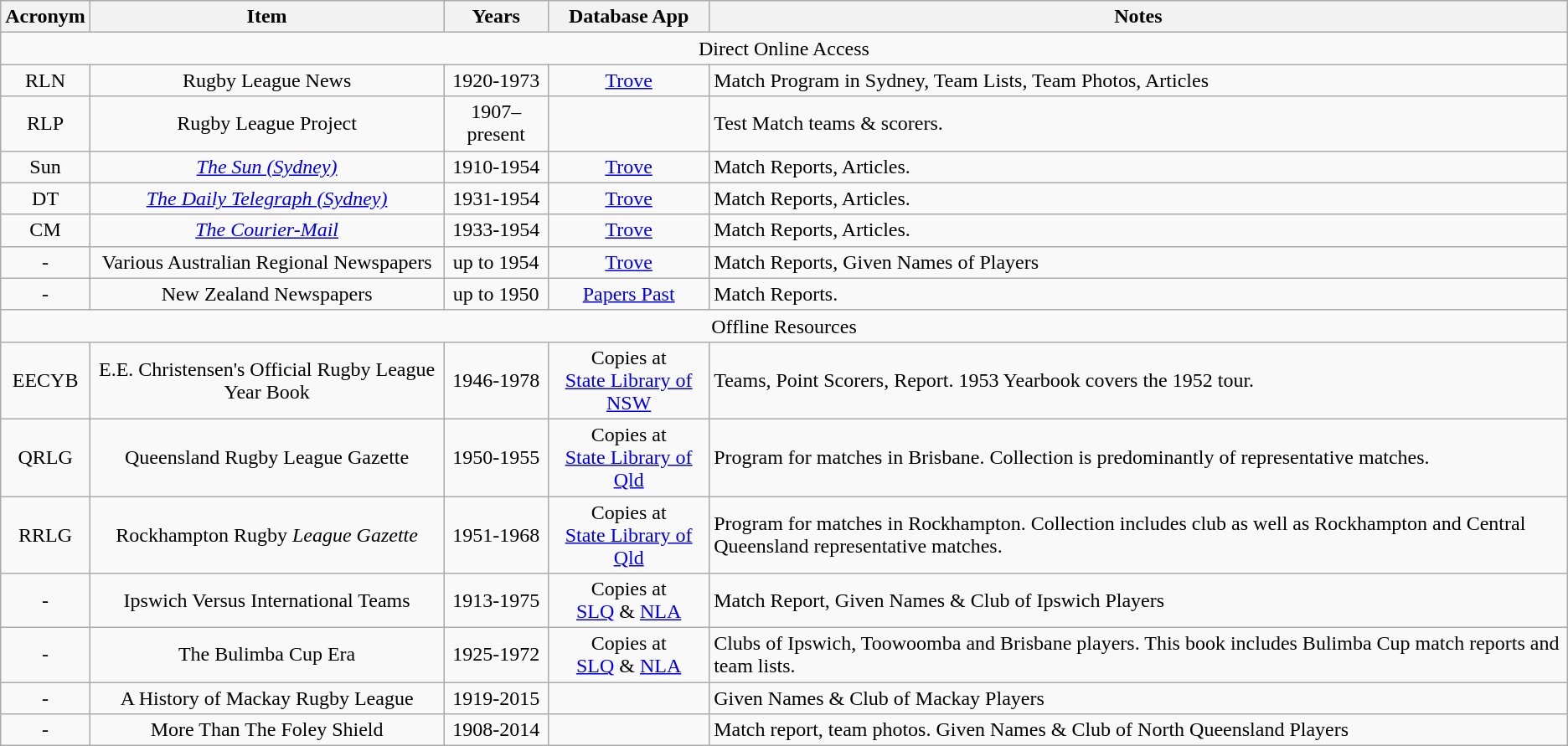<table class=wikitable style="text-align:center;">
<tr>
<th>Acronym</th>
<th>Item</th>
<th>Years</th>
<th>Database App</th>
<th>Notes</th>
</tr>
<tr>
<td colspan=5 align=center>Direct Online Access</td>
</tr>
<tr>
<td>RLN</td>
<td>Rugby League News</td>
<td>1920-1973</td>
<td><a href='#'>Trove</a></td>
<td align=left>Match Program in Sydney, Team Lists, Team Photos, Articles</td>
</tr>
<tr>
<td>RLP</td>
<td>Rugby League Project</td>
<td>1907–present</td>
<td></td>
<td align=left>Test Match teams & scorers.</td>
</tr>
<tr>
<td>Sun</td>
<td><em><a href='#'>The Sun (Sydney)</a></em></td>
<td>1910-1954</td>
<td><a href='#'>Trove</a></td>
<td align=left>Match Reports, Articles.</td>
</tr>
<tr>
<td>DT</td>
<td><em><a href='#'>The Daily Telegraph (Sydney)</a></em></td>
<td>1931-1954</td>
<td><a href='#'>Trove</a></td>
<td align=left>Match Reports, Articles.</td>
</tr>
<tr>
<td>CM</td>
<td><em><a href='#'>The Courier-Mail</a></em></td>
<td>1933-1954</td>
<td><a href='#'>Trove</a></td>
<td align=left>Match Reports, Articles.</td>
</tr>
<tr>
<td>-</td>
<td>Various Australian Regional Newspapers</td>
<td>up to 1954</td>
<td><a href='#'>Trove</a></td>
<td align=left>Match Reports, Given Names of Players</td>
</tr>
<tr>
<td>-</td>
<td>New Zealand Newspapers</td>
<td>up to 1950</td>
<td><a href='#'>Papers Past</a></td>
<td align=left>Match Reports.</td>
</tr>
<tr>
<td colspan=5>Offline Resources</td>
</tr>
<tr>
<td>EECYB</td>
<td>E.E. Christensen's Official Rugby League Year Book</td>
<td>1946-1978</td>
<td>Copies at <br> <a href='#'>State Library of NSW</a></td>
<td align=left>Teams, Point Scorers, Report. 1953 Yearbook covers the 1952 tour.</td>
</tr>
<tr>
<td>QRLG</td>
<td>Queensland Rugby League Gazette</td>
<td>1950-1955</td>
<td>Copies at <br> <a href='#'>State Library of Qld</a></td>
<td align=left>Program for matches in Brisbane. Collection is predominantly of representative matches.</td>
</tr>
<tr>
<td>RRLG</td>
<td>Rockhampton Rugby <em>League Gazette</em></td>
<td>1951-1968</td>
<td>Copies at <br> <a href='#'>State Library of Qld</a></td>
<td align=left>Program for matches in Rockhampton. Collection includes club as well as Rockhampton and Central Queensland representative matches.</td>
</tr>
<tr>
<td>-</td>
<td>Ipswich Versus International Teams</td>
<td>1913-1975</td>
<td>Copies at <br><a href='#'>SLQ</a> & <a href='#'>NLA</a></td>
<td align=left>Match Report, Given Names & Club of Ipswich Players</td>
</tr>
<tr>
<td>-</td>
<td>The Bulimba Cup Era</td>
<td>1925-1972</td>
<td>Copies at <br><a href='#'>SLQ</a> & <a href='#'>NLA</a></td>
<td align=left>Clubs of Ipswich, Toowoomba and Brisbane players. This book includes Bulimba Cup match reports and team lists.</td>
</tr>
<tr>
<td>-</td>
<td>A History of Mackay Rugby League</td>
<td>1919-2015</td>
<td></td>
<td align=left>Given Names & Club of Mackay Players</td>
</tr>
<tr>
<td>-</td>
<td>More Than The Foley Shield</td>
<td>1908-2014</td>
<td></td>
<td align=left>Match report, team photos. Given Names & Club of North Queensland Players</td>
</tr>
</table>
